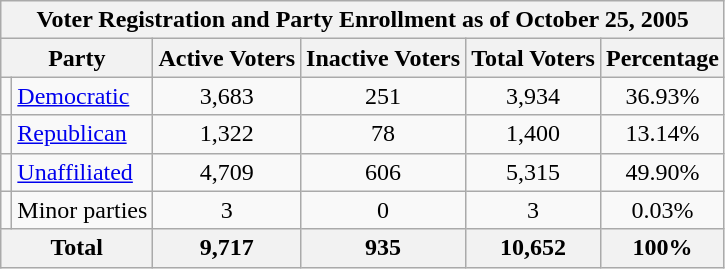<table class=wikitable>
<tr>
<th colspan = 6>Voter Registration and Party Enrollment as of October 25, 2005</th>
</tr>
<tr>
<th colspan = 2>Party</th>
<th>Active Voters</th>
<th>Inactive Voters</th>
<th>Total Voters</th>
<th>Percentage</th>
</tr>
<tr>
<td></td>
<td><a href='#'>Democratic</a></td>
<td align = center>3,683</td>
<td align = center>251</td>
<td align = center>3,934</td>
<td align = center>36.93%</td>
</tr>
<tr>
<td></td>
<td><a href='#'>Republican</a></td>
<td align = center>1,322</td>
<td align = center>78</td>
<td align = center>1,400</td>
<td align = center>13.14%</td>
</tr>
<tr>
<td></td>
<td><a href='#'>Unaffiliated</a></td>
<td align = center>4,709</td>
<td align = center>606</td>
<td align = center>5,315</td>
<td align = center>49.90%</td>
</tr>
<tr>
<td></td>
<td>Minor parties</td>
<td align = center>3</td>
<td align = center>0</td>
<td align = center>3</td>
<td align = center>0.03%</td>
</tr>
<tr>
<th colspan = 2>Total</th>
<th align = center>9,717</th>
<th align = center>935</th>
<th align = center>10,652</th>
<th align = center>100%</th>
</tr>
</table>
